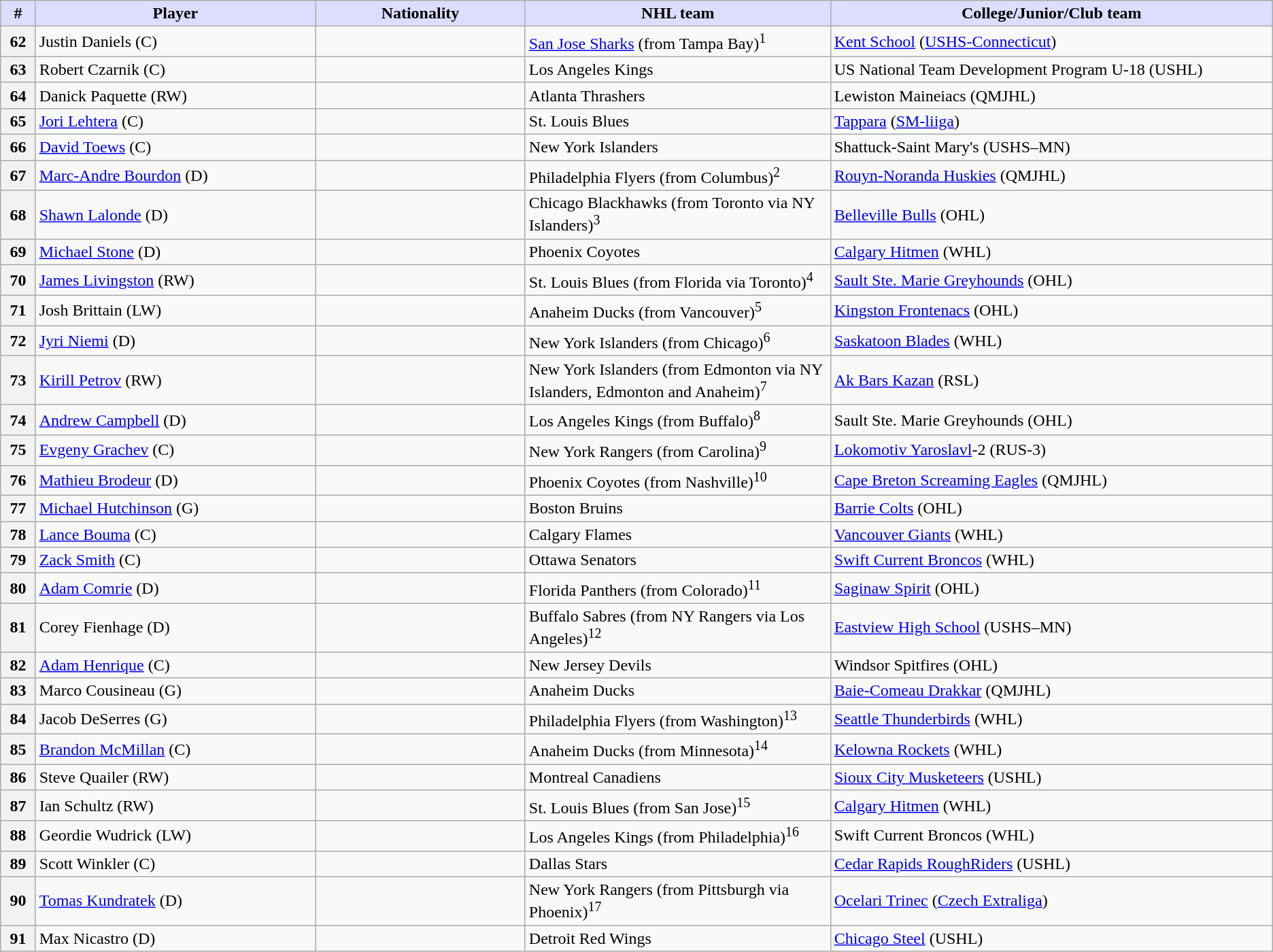<table class="wikitable sortable">
<tr>
<th style="background:#ddf; width:2.75%;">#</th>
<th style="background:#ddf; width:22.0%;">Player</th>
<th style="background:#ddf; width:16.5%;">Nationality</th>
<th style="background:#ddf; width:24.0%;">NHL team</th>
<th style="background:#ddf; width:100.0%;">College/Junior/Club team</th>
</tr>
<tr>
<th>62</th>
<td>Justin Daniels (C)</td>
<td></td>
<td><a href='#'>San Jose Sharks</a> (from Tampa Bay)<sup>1</sup></td>
<td><a href='#'>Kent School</a> (<a href='#'>USHS-Connecticut</a>)</td>
</tr>
<tr>
<th>63</th>
<td>Robert Czarnik (C)</td>
<td></td>
<td>Los Angeles Kings</td>
<td>US National Team Development Program U-18 (USHL)</td>
</tr>
<tr>
<th>64</th>
<td>Danick Paquette (RW)</td>
<td></td>
<td>Atlanta Thrashers</td>
<td>Lewiston Maineiacs (QMJHL)</td>
</tr>
<tr>
<th>65</th>
<td><a href='#'>Jori Lehtera</a> (C)</td>
<td></td>
<td>St. Louis Blues</td>
<td><a href='#'>Tappara</a> (<a href='#'>SM-liiga</a>)</td>
</tr>
<tr>
<th>66</th>
<td><a href='#'>David Toews</a> (C)</td>
<td></td>
<td>New York Islanders</td>
<td>Shattuck-Saint Mary's (USHS–MN)</td>
</tr>
<tr>
<th>67</th>
<td><a href='#'>Marc-Andre Bourdon</a> (D)</td>
<td></td>
<td>Philadelphia Flyers (from Columbus)<sup>2</sup></td>
<td><a href='#'>Rouyn-Noranda Huskies</a> (QMJHL)</td>
</tr>
<tr>
<th>68</th>
<td><a href='#'>Shawn Lalonde</a> (D)</td>
<td></td>
<td>Chicago Blackhawks (from Toronto via NY Islanders)<sup>3</sup></td>
<td><a href='#'>Belleville Bulls</a> (OHL)</td>
</tr>
<tr>
<th>69</th>
<td><a href='#'>Michael Stone</a> (D)</td>
<td></td>
<td>Phoenix Coyotes</td>
<td><a href='#'>Calgary Hitmen</a> (WHL)</td>
</tr>
<tr>
<th>70</th>
<td><a href='#'>James Livingston</a> (RW)</td>
<td></td>
<td>St. Louis Blues (from Florida via Toronto)<sup>4</sup></td>
<td><a href='#'>Sault Ste. Marie Greyhounds</a> (OHL)</td>
</tr>
<tr>
<th>71</th>
<td>Josh Brittain (LW)</td>
<td></td>
<td>Anaheim Ducks (from Vancouver)<sup>5</sup></td>
<td><a href='#'>Kingston Frontenacs</a> (OHL)</td>
</tr>
<tr>
<th>72</th>
<td><a href='#'>Jyri Niemi</a> (D)</td>
<td></td>
<td>New York Islanders (from Chicago)<sup>6</sup></td>
<td><a href='#'>Saskatoon Blades</a> (WHL)</td>
</tr>
<tr>
<th>73</th>
<td><a href='#'>Kirill Petrov</a> (RW)</td>
<td></td>
<td>New York Islanders (from Edmonton via NY Islanders, Edmonton and Anaheim)<sup>7</sup></td>
<td><a href='#'>Ak Bars Kazan</a> (RSL)</td>
</tr>
<tr>
<th>74</th>
<td><a href='#'>Andrew Campbell</a> (D)</td>
<td></td>
<td>Los Angeles Kings (from Buffalo)<sup>8</sup></td>
<td>Sault Ste. Marie Greyhounds (OHL)</td>
</tr>
<tr>
<th>75</th>
<td><a href='#'>Evgeny Grachev</a> (C)</td>
<td></td>
<td>New York Rangers (from Carolina)<sup>9</sup></td>
<td><a href='#'>Lokomotiv Yaroslavl</a>-2 (RUS-3)</td>
</tr>
<tr>
<th>76</th>
<td><a href='#'>Mathieu Brodeur</a> (D)</td>
<td></td>
<td>Phoenix Coyotes (from Nashville)<sup>10</sup></td>
<td><a href='#'>Cape Breton Screaming Eagles</a> (QMJHL)</td>
</tr>
<tr>
<th>77</th>
<td><a href='#'>Michael Hutchinson</a> (G)</td>
<td></td>
<td>Boston Bruins</td>
<td><a href='#'>Barrie Colts</a> (OHL)</td>
</tr>
<tr>
<th>78</th>
<td><a href='#'>Lance Bouma</a> (C)</td>
<td></td>
<td>Calgary Flames</td>
<td><a href='#'>Vancouver Giants</a> (WHL)</td>
</tr>
<tr>
<th>79</th>
<td><a href='#'>Zack Smith</a> (C)</td>
<td></td>
<td>Ottawa Senators</td>
<td><a href='#'>Swift Current Broncos</a> (WHL)</td>
</tr>
<tr>
<th>80</th>
<td><a href='#'>Adam Comrie</a> (D)</td>
<td></td>
<td>Florida Panthers (from Colorado)<sup>11</sup></td>
<td><a href='#'>Saginaw Spirit</a> (OHL)</td>
</tr>
<tr>
<th>81</th>
<td>Corey Fienhage (D)</td>
<td></td>
<td>Buffalo Sabres (from NY Rangers via Los Angeles)<sup>12</sup></td>
<td><a href='#'>Eastview High School</a> (USHS–MN)</td>
</tr>
<tr>
<th>82</th>
<td><a href='#'>Adam Henrique</a> (C)</td>
<td></td>
<td>New Jersey Devils</td>
<td>Windsor Spitfires (OHL)</td>
</tr>
<tr>
<th>83</th>
<td>Marco Cousineau (G)</td>
<td></td>
<td>Anaheim Ducks</td>
<td><a href='#'>Baie-Comeau Drakkar</a> (QMJHL)</td>
</tr>
<tr>
<th>84</th>
<td>Jacob DeSerres (G)</td>
<td></td>
<td>Philadelphia Flyers (from Washington)<sup>13</sup></td>
<td><a href='#'>Seattle Thunderbirds</a> (WHL)</td>
</tr>
<tr>
<th>85</th>
<td><a href='#'>Brandon McMillan</a> (C)</td>
<td></td>
<td>Anaheim Ducks (from Minnesota)<sup>14</sup></td>
<td><a href='#'>Kelowna Rockets</a> (WHL)</td>
</tr>
<tr>
<th>86</th>
<td>Steve Quailer (RW)</td>
<td></td>
<td>Montreal Canadiens</td>
<td><a href='#'>Sioux City Musketeers</a> (USHL)</td>
</tr>
<tr>
<th>87</th>
<td>Ian Schultz (RW)</td>
<td></td>
<td>St. Louis Blues (from San Jose)<sup>15</sup></td>
<td><a href='#'>Calgary Hitmen</a> (WHL)</td>
</tr>
<tr>
<th>88</th>
<td>Geordie Wudrick (LW)</td>
<td></td>
<td>Los Angeles Kings (from Philadelphia)<sup>16</sup></td>
<td>Swift Current Broncos (WHL)</td>
</tr>
<tr>
<th>89</th>
<td>Scott Winkler (C)</td>
<td></td>
<td>Dallas Stars</td>
<td><a href='#'>Cedar Rapids RoughRiders</a> (USHL)</td>
</tr>
<tr>
<th>90</th>
<td><a href='#'>Tomas Kundratek</a> (D)</td>
<td></td>
<td>New York Rangers (from Pittsburgh via Phoenix)<sup>17</sup></td>
<td><a href='#'>Ocelari Trinec</a> (<a href='#'>Czech Extraliga</a>)</td>
</tr>
<tr>
<th>91</th>
<td>Max Nicastro (D)</td>
<td></td>
<td>Detroit Red Wings</td>
<td><a href='#'>Chicago Steel</a> (USHL)</td>
</tr>
</table>
